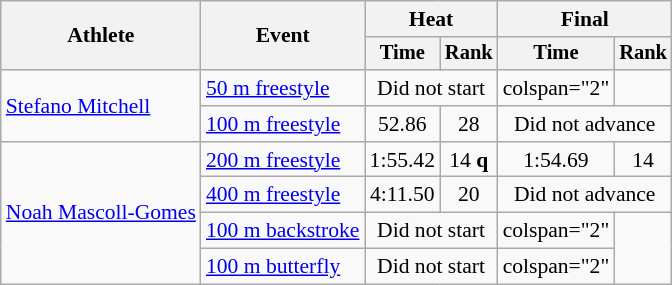<table class=wikitable style=font-size:90%;text-align:center>
<tr>
<th rowspan=2>Athlete</th>
<th rowspan=2>Event</th>
<th colspan=2>Heat</th>
<th colspan=2>Final</th>
</tr>
<tr style="font-size:95%">
<th>Time</th>
<th>Rank</th>
<th>Time</th>
<th>Rank</th>
</tr>
<tr>
<td align=left rowspan=2><a href='#'>Stefano Mitchell</a></td>
<td align=left><a href='#'>50 m freestyle</a></td>
<td colspan="2">Did not start</td>
<td>colspan="2" </td>
</tr>
<tr>
<td align=left><a href='#'>100 m freestyle</a></td>
<td>52.86</td>
<td>28</td>
<td colspan="2">Did not advance</td>
</tr>
<tr>
<td align=left rowspan=4><a href='#'>Noah Mascoll-Gomes</a></td>
<td align=left><a href='#'>200 m freestyle</a></td>
<td>1:55.42</td>
<td>14 <strong>q</strong></td>
<td>1:54.69</td>
<td>14</td>
</tr>
<tr>
<td align=left><a href='#'>400 m freestyle</a></td>
<td>4:11.50</td>
<td>20</td>
<td colspan=2>Did not advance</td>
</tr>
<tr>
<td align=left><a href='#'>100 m backstroke</a></td>
<td colspan="2">Did not start</td>
<td>colspan="2" </td>
</tr>
<tr>
<td align=left><a href='#'>100 m butterfly</a></td>
<td colspan="2">Did not start</td>
<td>colspan="2" </td>
</tr>
</table>
